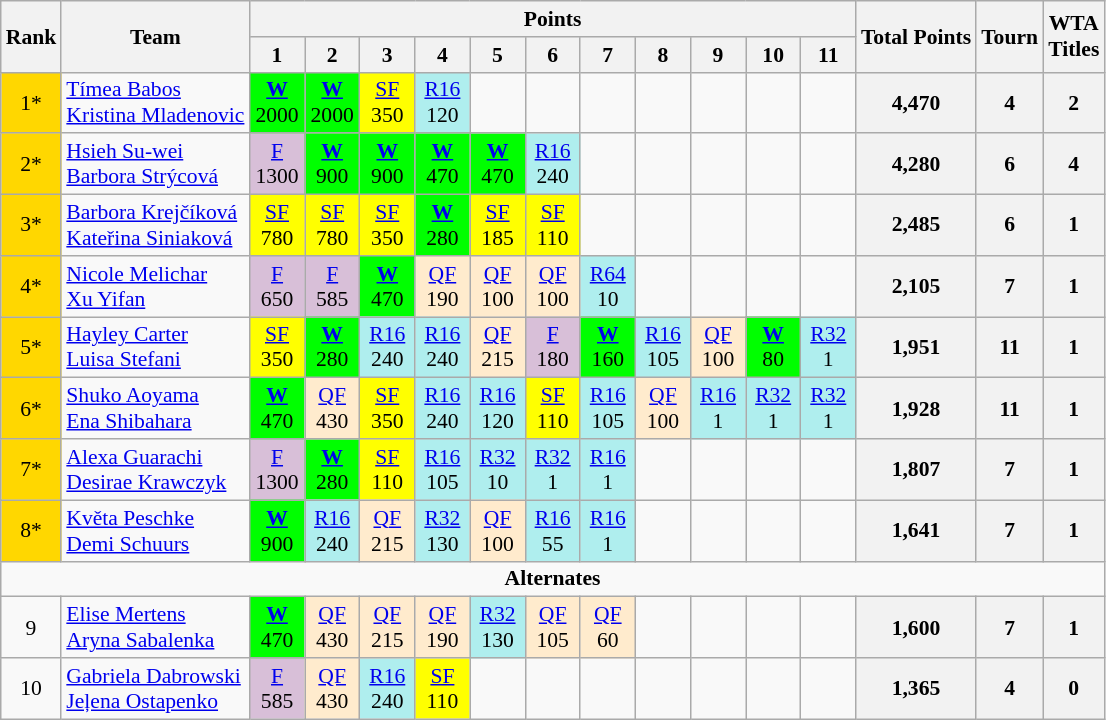<table class=wikitable style=font-size:90%;text-align:center>
<tr>
<th rowspan=2>Rank</th>
<th rowspan=2>Team</th>
<th colspan=11>Points</th>
<th rowspan=2>Total Points</th>
<th rowspan=2>Tourn</th>
<th rowspan=2>WTA <br> Titles</th>
</tr>
<tr>
<th width=30>1</th>
<th width=30>2</th>
<th width=30>3</th>
<th width=30>4</th>
<th width=30>5</th>
<th width=30>6</th>
<th width=30>7</th>
<th width=30>8</th>
<th width=30>9</th>
<th width=30>10</th>
<th width=30>11</th>
</tr>
<tr>
<td bgcolor=gold>1*</td>
<td align="left"> <a href='#'>Tímea Babos</a> <br>  <a href='#'>Kristina Mladenovic</a></td>
<td bgcolor=lime><strong><a href='#'>W</a></strong><br>2000</td>
<td bgcolor=lime><strong><a href='#'>W</a></strong><br>2000</td>
<td bgcolor=yellow><a href='#'>SF</a><br>350</td>
<td bgcolor=afeeee><a href='#'>R16</a><br>120</td>
<td></td>
<td></td>
<td></td>
<td></td>
<td></td>
<td></td>
<td></td>
<th>4,470</th>
<th>4</th>
<th>2</th>
</tr>
<tr>
<td bgcolor=gold>2*</td>
<td align="left"> <a href='#'>Hsieh Su-wei</a> <br>  <a href='#'>Barbora Strýcová</a></td>
<td bgcolor=thistle><a href='#'>F</a><br>1300</td>
<td bgcolor=lime><strong><a href='#'>W</a></strong><br>900</td>
<td bgcolor=lime><strong><a href='#'>W</a></strong><br>900</td>
<td bgcolor=lime><strong><a href='#'>W</a></strong><br>470</td>
<td bgcolor=lime><strong><a href='#'>W</a></strong><br>470</td>
<td bgcolor=afeeee><a href='#'>R16</a><br>240</td>
<td></td>
<td></td>
<td></td>
<td></td>
<td></td>
<th>4,280</th>
<th>6</th>
<th>4</th>
</tr>
<tr>
<td bgcolor=gold>3*</td>
<td align="left"> <a href='#'>Barbora Krejčíková</a> <br>  <a href='#'>Kateřina Siniaková</a></td>
<td bgcolor=yellow><a href='#'>SF</a><br>780</td>
<td bgcolor=yellow><a href='#'>SF</a><br>780</td>
<td bgcolor=yellow><a href='#'>SF</a><br>350</td>
<td bgcolor=lime><strong><a href='#'>W</a></strong><br>280</td>
<td bgcolor=yellow><a href='#'>SF</a><br>185</td>
<td bgcolor=yellow><a href='#'>SF</a><br>110</td>
<td></td>
<td></td>
<td></td>
<td></td>
<td></td>
<th>2,485</th>
<th>6</th>
<th>1</th>
</tr>
<tr>
<td bgcolor=gold>4*</td>
<td align="left"> <a href='#'>Nicole Melichar</a> <br>  <a href='#'>Xu Yifan</a></td>
<td bgcolor=thistle><a href='#'>F</a><br>650</td>
<td bgcolor=thistle><a href='#'>F</a><br>585</td>
<td bgcolor=lime><strong><a href='#'>W</a></strong><br>470</td>
<td bgcolor=ffebcd><a href='#'>QF</a><br>190</td>
<td bgcolor=ffebcd><a href='#'>QF</a><br>100</td>
<td bgcolor=ffebcd><a href='#'>QF</a><br>100</td>
<td bgcolor=afeeee><a href='#'>R64</a><br>10</td>
<td></td>
<td></td>
<td></td>
<td></td>
<th>2,105</th>
<th>7</th>
<th>1</th>
</tr>
<tr>
<td bgcolor=gold>5*</td>
<td align="left"> <a href='#'>Hayley Carter</a> <br>  <a href='#'>Luisa Stefani</a></td>
<td bgcolor=yellow><a href='#'>SF</a><br>350</td>
<td bgcolor=lime><strong><a href='#'>W</a></strong><br>280</td>
<td bgcolor=afeeee><a href='#'>R16</a><br>240</td>
<td bgcolor=afeeee><a href='#'>R16</a><br>240</td>
<td bgcolor=ffebcd><a href='#'>QF</a><br>215</td>
<td bgcolor=thistle><a href='#'>F</a><br>180</td>
<td bgcolor=lime><strong><a href='#'>W</a></strong><br>160</td>
<td bgcolor=afeeee><a href='#'>R16</a><br>105</td>
<td bgcolor=ffebcd><a href='#'>QF</a><br>100</td>
<td bgcolor=lime><strong><a href='#'>W</a></strong><br>80</td>
<td bgcolor=afeeee><a href='#'>R32</a><br>1</td>
<th>1,951</th>
<th>11</th>
<th>1</th>
</tr>
<tr>
<td bgcolor=gold>6*</td>
<td align="left"> <a href='#'>Shuko Aoyama</a> <br>  <a href='#'>Ena Shibahara</a></td>
<td bgcolor=lime><strong><a href='#'>W</a></strong><br>470</td>
<td bgcolor=ffebcd><a href='#'>QF</a><br>430</td>
<td bgcolor=yellow><a href='#'>SF</a><br>350</td>
<td bgcolor=afeeee><a href='#'>R16</a><br>240</td>
<td bgcolor=afeeee><a href='#'>R16</a><br>120</td>
<td bgcolor=yellow><a href='#'>SF</a><br>110</td>
<td bgcolor=afeeee><a href='#'>R16</a><br>105</td>
<td bgcolor=ffebcd><a href='#'>QF</a><br>100</td>
<td bgcolor=afeeee><a href='#'>R16</a><br>1</td>
<td bgcolor=afeeee><a href='#'>R32</a><br>1</td>
<td bgcolor=afeeee><a href='#'>R32</a><br>1</td>
<th>1,928</th>
<th>11</th>
<th>1</th>
</tr>
<tr>
<td bgcolor=gold>7*</td>
<td align="left"> <a href='#'>Alexa Guarachi</a> <br>  <a href='#'>Desirae Krawczyk</a></td>
<td bgcolor=thistle><a href='#'>F</a><br>1300</td>
<td bgcolor=lime><strong><a href='#'>W</a></strong><br>280</td>
<td bgcolor=yellow><a href='#'>SF</a><br>110</td>
<td bgcolor=afeeee><a href='#'>R16</a><br>105</td>
<td bgcolor=afeeee><a href='#'>R32</a><br>10</td>
<td bgcolor=afeeee><a href='#'>R32</a><br>1</td>
<td bgcolor=afeeee><a href='#'>R16</a><br>1</td>
<td></td>
<td></td>
<td></td>
<td></td>
<th>1,807</th>
<th>7</th>
<th>1</th>
</tr>
<tr>
<td bgcolor=gold>8*</td>
<td align="left"> <a href='#'>Květa Peschke</a> <br>  <a href='#'>Demi Schuurs</a></td>
<td bgcolor=lime><strong><a href='#'>W</a></strong><br>900</td>
<td bgcolor=afeeee><a href='#'>R16</a><br>240</td>
<td bgcolor=ffebcd><a href='#'>QF</a><br>215</td>
<td bgcolor=afeeee><a href='#'>R32</a><br>130</td>
<td bgcolor=ffebcd><a href='#'>QF</a><br>100</td>
<td bgcolor=afeeee><a href='#'>R16</a><br>55</td>
<td bgcolor=afeeee><a href='#'>R16</a><br>1</td>
<td></td>
<td></td>
<td></td>
<td></td>
<th>1,641</th>
<th>7</th>
<th>1</th>
</tr>
<tr>
<td colspan="16"><strong>Alternates</strong></td>
</tr>
<tr>
<td>9</td>
<td align="left"> <a href='#'>Elise Mertens</a> <br>  <a href='#'>Aryna Sabalenka</a></td>
<td bgcolor=lime><strong><a href='#'>W</a></strong><br>470</td>
<td bgcolor=ffebcd><a href='#'>QF</a><br>430</td>
<td bgcolor=ffebcd><a href='#'>QF</a><br>215</td>
<td bgcolor=ffebcd><a href='#'>QF</a><br>190</td>
<td bgcolor=afeeee><a href='#'>R32</a><br>130</td>
<td bgcolor=ffebcd><a href='#'>QF</a><br>105</td>
<td bgcolor=ffebcd><a href='#'>QF</a><br>60</td>
<td></td>
<td></td>
<td></td>
<td></td>
<th>1,600</th>
<th>7</th>
<th>1</th>
</tr>
<tr>
<td>10</td>
<td align="left"> <a href='#'>Gabriela Dabrowski</a> <br>  <a href='#'>Jeļena Ostapenko</a></td>
<td bgcolor=thistle><a href='#'>F</a><br>585</td>
<td bgcolor=ffebcd><a href='#'>QF</a><br>430</td>
<td bgcolor=afeeee><a href='#'>R16</a><br>240</td>
<td bgcolor=yellow><a href='#'>SF</a><br>110</td>
<td></td>
<td></td>
<td></td>
<td></td>
<td></td>
<td></td>
<td></td>
<th>1,365</th>
<th>4</th>
<th>0</th>
</tr>
</table>
